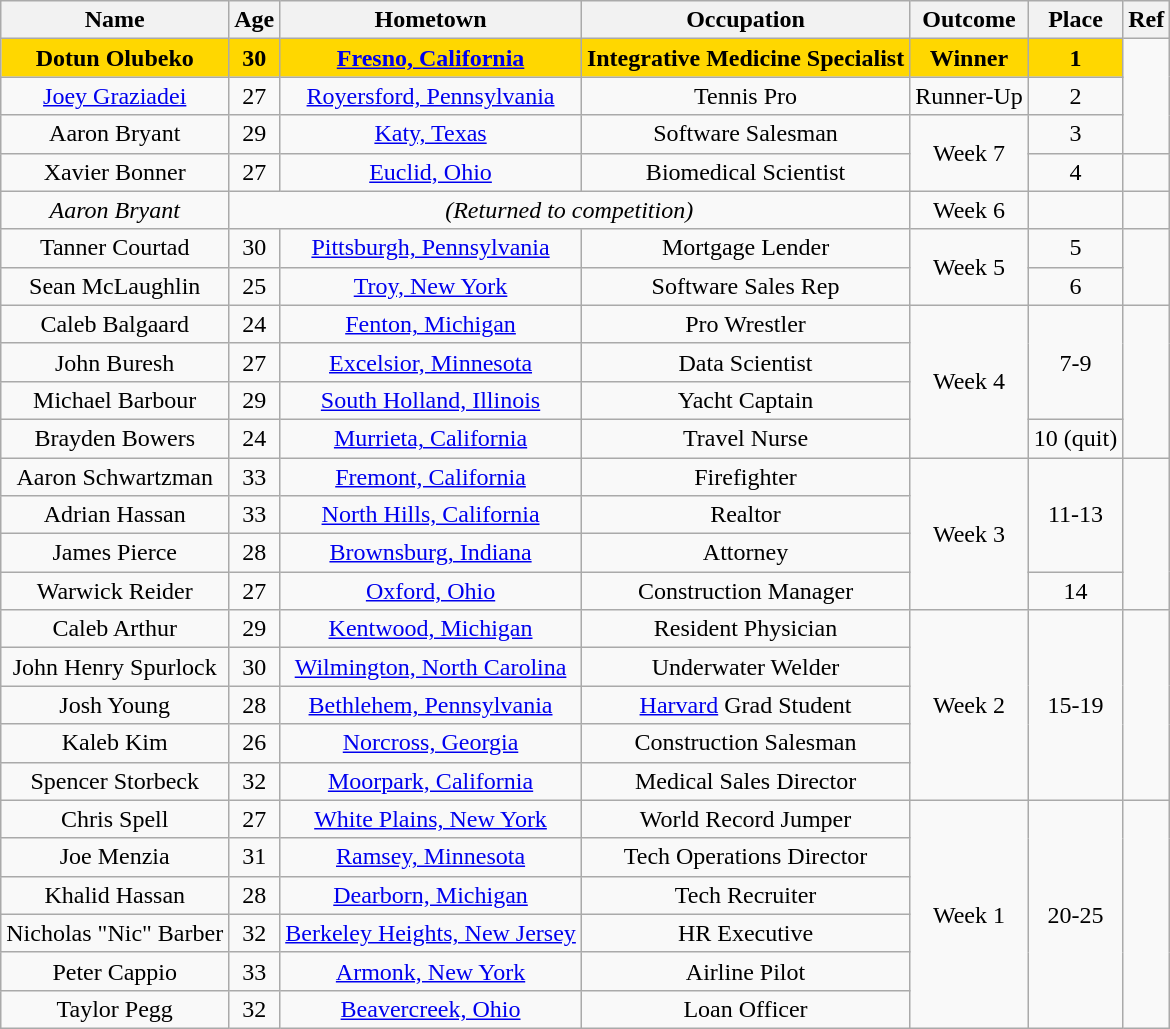<table class="wikitable sortable" style="text-align:center; ">
<tr>
<th>Name</th>
<th>Age</th>
<th>Hometown</th>
<th>Occupation</th>
<th>Outcome</th>
<th>Place</th>
<th>Ref</th>
</tr>
<tr>
<td bgcolor="gold"><strong>Dotun Olubeko</strong></td>
<td bgcolor="gold"><strong>30</strong></td>
<td bgcolor="gold"><strong><a href='#'>Fresno, California</a></strong></td>
<td bgcolor="gold"><strong>Integrative Medicine Specialist</strong></td>
<td bgcolor="gold"><strong>Winner</strong></td>
<td bgcolor="gold"><strong>1</strong></td>
<td rowspan="3"></td>
</tr>
<tr>
<td><a href='#'>Joey Graziadei</a></td>
<td>27</td>
<td><a href='#'>Royersford, Pennsylvania</a></td>
<td>Tennis Pro</td>
<td>Runner-Up</td>
<td>2</td>
</tr>
<tr>
<td>Aaron Bryant</td>
<td>29</td>
<td><a href='#'>Katy, Texas</a></td>
<td>Software Salesman</td>
<td rowspan="2">Week 7</td>
<td>3</td>
</tr>
<tr>
<td>Xavier Bonner</td>
<td>27</td>
<td><a href='#'>Euclid, Ohio</a></td>
<td>Biomedical Scientist</td>
<td>4</td>
<td></td>
</tr>
<tr>
<td><em>Aaron Bryant</em></td>
<td colspan="3"><em>(Returned to competition)</em></td>
<td>Week 6</td>
<td></td>
<td></td>
</tr>
<tr>
<td>Tanner Courtad</td>
<td>30</td>
<td><a href='#'>Pittsburgh, Pennsylvania</a></td>
<td>Mortgage Lender</td>
<td rowspan="2">Week 5</td>
<td>5</td>
<td rowspan="2"></td>
</tr>
<tr>
<td>Sean McLaughlin</td>
<td>25</td>
<td><a href='#'>Troy, New York</a></td>
<td>Software Sales Rep</td>
<td>6</td>
</tr>
<tr>
<td>Caleb Balgaard</td>
<td>24</td>
<td><a href='#'>Fenton, Michigan</a></td>
<td>Pro Wrestler</td>
<td rowspan="4">Week 4</td>
<td rowspan="3">7-9</td>
<td rowspan="4"></td>
</tr>
<tr>
<td>John Buresh</td>
<td>27</td>
<td><a href='#'>Excelsior, Minnesota</a></td>
<td>Data Scientist</td>
</tr>
<tr>
<td>Michael Barbour</td>
<td>29</td>
<td><a href='#'>South Holland, Illinois</a></td>
<td>Yacht Captain</td>
</tr>
<tr>
<td>Brayden Bowers</td>
<td>24</td>
<td><a href='#'>Murrieta, California</a></td>
<td>Travel Nurse</td>
<td>10 (quit)</td>
</tr>
<tr>
<td>Aaron Schwartzman</td>
<td>33</td>
<td><a href='#'>Fremont, California</a></td>
<td>Firefighter</td>
<td rowspan="4">Week 3</td>
<td rowspan="3">11-13</td>
<td rowspan="4"></td>
</tr>
<tr>
<td>Adrian Hassan</td>
<td>33</td>
<td><a href='#'>North Hills, California</a></td>
<td>Realtor</td>
</tr>
<tr>
<td>James Pierce</td>
<td>28</td>
<td><a href='#'>Brownsburg, Indiana</a></td>
<td>Attorney</td>
</tr>
<tr>
<td>Warwick Reider</td>
<td>27</td>
<td><a href='#'>Oxford, Ohio</a></td>
<td>Construction Manager</td>
<td>14</td>
</tr>
<tr>
<td>Caleb Arthur</td>
<td>29</td>
<td><a href='#'>Kentwood, Michigan</a></td>
<td>Resident Physician</td>
<td rowspan="5">Week 2</td>
<td rowspan="5">15-19</td>
<td rowspan="5"></td>
</tr>
<tr>
<td>John Henry Spurlock</td>
<td>30</td>
<td><a href='#'>Wilmington, North Carolina</a></td>
<td>Underwater Welder</td>
</tr>
<tr>
<td>Josh Young</td>
<td>28</td>
<td><a href='#'>Bethlehem, Pennsylvania</a></td>
<td><a href='#'>Harvard</a> Grad Student</td>
</tr>
<tr>
<td>Kaleb Kim</td>
<td>26</td>
<td><a href='#'>Norcross, Georgia</a></td>
<td>Construction Salesman</td>
</tr>
<tr>
<td>Spencer Storbeck</td>
<td>32</td>
<td><a href='#'>Moorpark, California</a></td>
<td>Medical Sales Director</td>
</tr>
<tr>
<td>Chris Spell</td>
<td>27</td>
<td><a href='#'>White Plains, New York</a></td>
<td>World Record Jumper</td>
<td rowspan="6">Week 1</td>
<td rowspan="6">20-25</td>
<td rowspan="6"></td>
</tr>
<tr>
<td>Joe Menzia</td>
<td>31</td>
<td><a href='#'>Ramsey, Minnesota</a></td>
<td>Tech Operations Director</td>
</tr>
<tr>
<td>Khalid Hassan</td>
<td>28</td>
<td><a href='#'>Dearborn, Michigan</a></td>
<td>Tech Recruiter</td>
</tr>
<tr>
<td>Nicholas "Nic" Barber</td>
<td>32</td>
<td><a href='#'>Berkeley Heights, New Jersey</a></td>
<td>HR Executive</td>
</tr>
<tr>
<td>Peter Cappio</td>
<td>33</td>
<td><a href='#'>Armonk, New York</a></td>
<td>Airline Pilot</td>
</tr>
<tr>
<td>Taylor Pegg</td>
<td>32</td>
<td><a href='#'>Beavercreek, Ohio</a></td>
<td>Loan Officer</td>
</tr>
</table>
